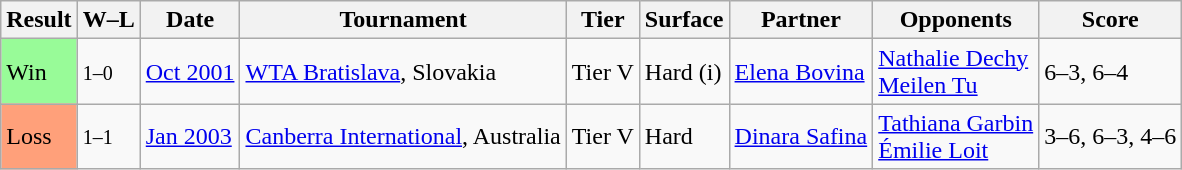<table class="wikitable sortable">
<tr>
<th>Result</th>
<th class="unsortable">W–L</th>
<th>Date</th>
<th>Tournament</th>
<th>Tier</th>
<th>Surface</th>
<th>Partner</th>
<th>Opponents</th>
<th class="unsortable">Score</th>
</tr>
<tr>
<td style="background:#98fb98;">Win</td>
<td><small>1–0</small></td>
<td><a href='#'>Oct 2001</a></td>
<td><a href='#'>WTA Bratislava</a>, Slovakia</td>
<td>Tier V</td>
<td>Hard (i)</td>
<td> <a href='#'>Elena Bovina</a></td>
<td> <a href='#'>Nathalie Dechy</a> <br>  <a href='#'>Meilen Tu</a></td>
<td>6–3, 6–4</td>
</tr>
<tr>
<td bgcolor="FFA07A">Loss</td>
<td><small>1–1</small></td>
<td><a href='#'>Jan 2003</a></td>
<td><a href='#'>Canberra International</a>, Australia</td>
<td>Tier V</td>
<td>Hard</td>
<td> <a href='#'>Dinara Safina</a></td>
<td> <a href='#'>Tathiana Garbin</a><br> <a href='#'>Émilie Loit</a></td>
<td>3–6, 6–3, 4–6</td>
</tr>
</table>
